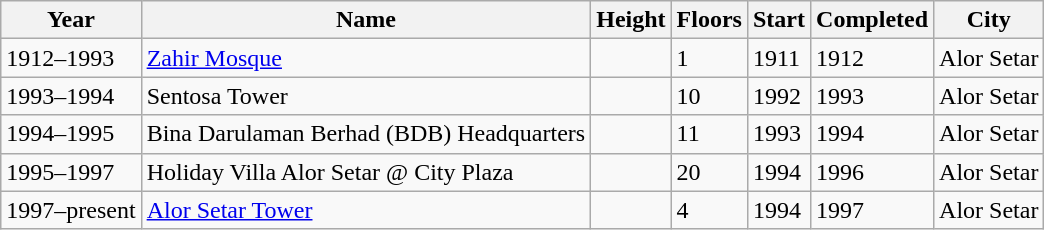<table class="wikitable sortable">
<tr>
<th>Year</th>
<th>Name</th>
<th>Height</th>
<th>Floors</th>
<th>Start</th>
<th>Completed</th>
<th>City</th>
</tr>
<tr>
<td>1912–1993</td>
<td><a href='#'>Zahir Mosque</a></td>
<td></td>
<td>1</td>
<td>1911</td>
<td>1912</td>
<td>Alor Setar</td>
</tr>
<tr>
<td>1993–1994</td>
<td>Sentosa Tower</td>
<td></td>
<td>10</td>
<td>1992</td>
<td>1993</td>
<td>Alor Setar</td>
</tr>
<tr>
<td>1994–1995</td>
<td>Bina Darulaman Berhad (BDB) Headquarters</td>
<td></td>
<td>11</td>
<td>1993</td>
<td>1994</td>
<td>Alor Setar</td>
</tr>
<tr>
<td>1995–1997</td>
<td>Holiday Villa Alor Setar @ City Plaza</td>
<td></td>
<td>20</td>
<td>1994</td>
<td>1996</td>
<td>Alor Setar</td>
</tr>
<tr>
<td>1997–present</td>
<td><a href='#'>Alor Setar Tower</a></td>
<td></td>
<td>4</td>
<td>1994</td>
<td>1997</td>
<td>Alor Setar</td>
</tr>
</table>
